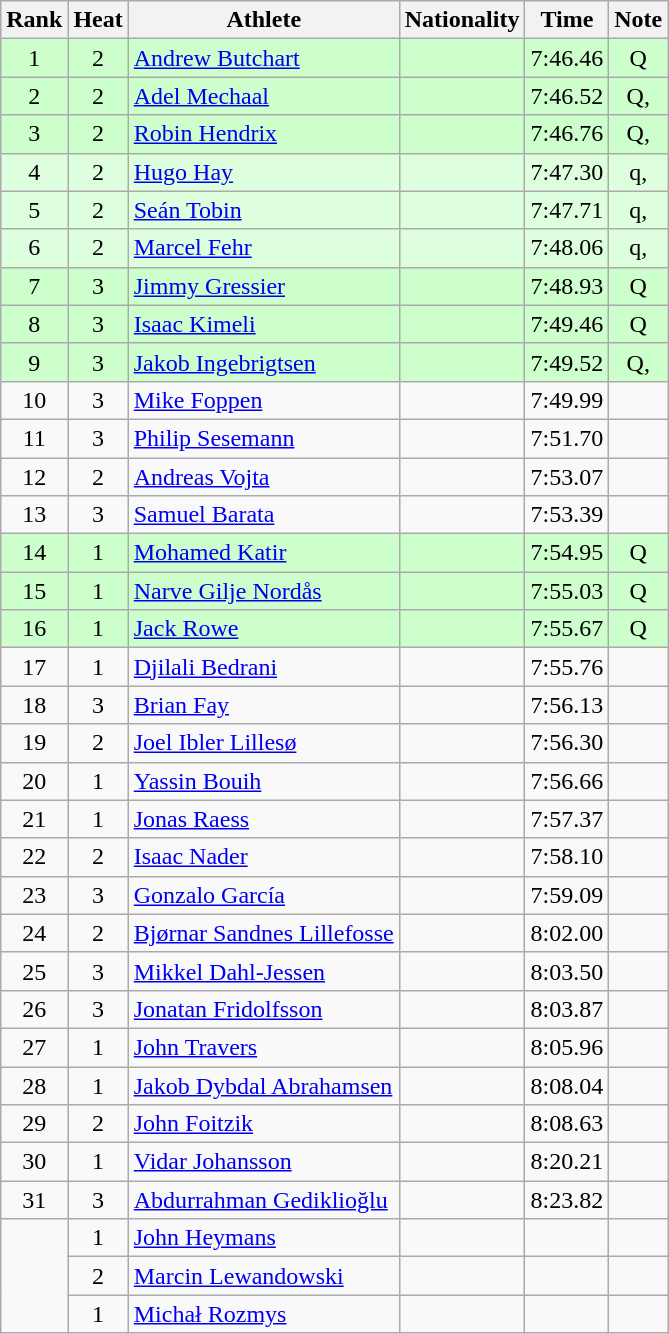<table class="wikitable sortable" style="text-align:center">
<tr>
<th>Rank</th>
<th>Heat</th>
<th>Athlete</th>
<th>Nationality</th>
<th>Time</th>
<th>Note</th>
</tr>
<tr bgcolor=ccffcc>
<td>1</td>
<td>2</td>
<td align=left><a href='#'>Andrew Butchart</a></td>
<td align=left></td>
<td>7:46.46</td>
<td>Q</td>
</tr>
<tr bgcolor=ccffcc>
<td>2</td>
<td>2</td>
<td align=left><a href='#'>Adel Mechaal</a></td>
<td align=left></td>
<td>7:46.52</td>
<td>Q, </td>
</tr>
<tr bgcolor=ccffcc>
<td>3</td>
<td>2</td>
<td align=left><a href='#'>Robin Hendrix</a></td>
<td align=left></td>
<td>7:46.76</td>
<td>Q, </td>
</tr>
<tr bgcolor=ddffdd>
<td>4</td>
<td>2</td>
<td align=left><a href='#'>Hugo Hay</a></td>
<td align=left></td>
<td>7:47.30</td>
<td>q, </td>
</tr>
<tr bgcolor=ddffdd>
<td>5</td>
<td>2</td>
<td align=left><a href='#'>Seán Tobin</a></td>
<td align=left></td>
<td>7:47.71</td>
<td>q, </td>
</tr>
<tr bgcolor=ddffdd>
<td>6</td>
<td>2</td>
<td align=left><a href='#'>Marcel Fehr</a></td>
<td align=left></td>
<td>7:48.06</td>
<td>q, </td>
</tr>
<tr bgcolor=ccffcc>
<td>7</td>
<td>3</td>
<td align=left><a href='#'>Jimmy Gressier</a></td>
<td align=left></td>
<td>7:48.93</td>
<td>Q</td>
</tr>
<tr bgcolor=ccffcc>
<td>8</td>
<td>3</td>
<td align=left><a href='#'>Isaac Kimeli</a></td>
<td align=left></td>
<td>7:49.46</td>
<td>Q</td>
</tr>
<tr bgcolor=ccffcc>
<td>9</td>
<td>3</td>
<td align=left><a href='#'>Jakob Ingebrigtsen</a></td>
<td align=left></td>
<td>7:49.52</td>
<td>Q, </td>
</tr>
<tr>
<td>10</td>
<td>3</td>
<td align=left><a href='#'>Mike Foppen</a></td>
<td align=left></td>
<td>7:49.99</td>
<td></td>
</tr>
<tr>
<td>11</td>
<td>3</td>
<td align=left><a href='#'>Philip Sesemann</a></td>
<td align="left"></td>
<td>7:51.70</td>
<td></td>
</tr>
<tr>
<td>12</td>
<td>2</td>
<td align=left><a href='#'>Andreas Vojta</a></td>
<td align=left></td>
<td>7:53.07</td>
<td></td>
</tr>
<tr>
<td>13</td>
<td>3</td>
<td align=left><a href='#'>Samuel Barata</a></td>
<td align=left></td>
<td>7:53.39</td>
<td></td>
</tr>
<tr bgcolor=ccffcc>
<td>14</td>
<td>1</td>
<td align=left><a href='#'>Mohamed Katir</a></td>
<td align=left></td>
<td>7:54.95</td>
<td>Q</td>
</tr>
<tr bgcolor=ccffcc>
<td>15</td>
<td>1</td>
<td align=left><a href='#'>Narve Gilje Nordås</a></td>
<td align=left></td>
<td>7:55.03</td>
<td>Q</td>
</tr>
<tr bgcolor=ccffcc>
<td>16</td>
<td>1</td>
<td align=left><a href='#'>Jack Rowe</a></td>
<td align=left></td>
<td>7:55.67</td>
<td>Q</td>
</tr>
<tr>
<td>17</td>
<td>1</td>
<td align=left><a href='#'>Djilali Bedrani</a></td>
<td align=left></td>
<td>7:55.76</td>
<td></td>
</tr>
<tr>
<td>18</td>
<td>3</td>
<td align=left><a href='#'>Brian Fay</a></td>
<td align=left></td>
<td>7:56.13</td>
<td></td>
</tr>
<tr>
<td>19</td>
<td>2</td>
<td align=left><a href='#'>Joel Ibler Lillesø</a></td>
<td align=left></td>
<td>7:56.30</td>
<td></td>
</tr>
<tr>
<td>20</td>
<td>1</td>
<td align=left><a href='#'>Yassin Bouih</a></td>
<td align=left></td>
<td>7:56.66</td>
<td></td>
</tr>
<tr>
<td>21</td>
<td>1</td>
<td align=left><a href='#'>Jonas Raess</a></td>
<td align=left></td>
<td>7:57.37</td>
<td></td>
</tr>
<tr>
<td>22</td>
<td>2</td>
<td align=left><a href='#'>Isaac Nader</a></td>
<td align=left></td>
<td>7:58.10</td>
<td></td>
</tr>
<tr>
<td>23</td>
<td>3</td>
<td align=left><a href='#'>Gonzalo García</a></td>
<td align=left></td>
<td>7:59.09</td>
<td></td>
</tr>
<tr>
<td>24</td>
<td>2</td>
<td align=left><a href='#'>Bjørnar Sandnes Lillefosse</a></td>
<td align=left></td>
<td>8:02.00</td>
<td></td>
</tr>
<tr>
<td>25</td>
<td>3</td>
<td align=left><a href='#'>Mikkel Dahl-Jessen</a></td>
<td align=left></td>
<td>8:03.50</td>
<td></td>
</tr>
<tr>
<td>26</td>
<td>3</td>
<td align=left><a href='#'>Jonatan Fridolfsson</a></td>
<td align=left></td>
<td>8:03.87</td>
<td></td>
</tr>
<tr>
<td>27</td>
<td>1</td>
<td align=left><a href='#'>John Travers</a></td>
<td align=left></td>
<td>8:05.96</td>
<td></td>
</tr>
<tr>
<td>28</td>
<td>1</td>
<td align=left><a href='#'>Jakob Dybdal Abrahamsen</a></td>
<td align=left></td>
<td>8:08.04</td>
<td></td>
</tr>
<tr>
<td>29</td>
<td>2</td>
<td align=left><a href='#'>John Foitzik</a></td>
<td align=left></td>
<td>8:08.63</td>
<td></td>
</tr>
<tr>
<td>30</td>
<td>1</td>
<td align=left><a href='#'>Vidar Johansson</a></td>
<td align=left></td>
<td>8:20.21</td>
<td></td>
</tr>
<tr>
<td>31</td>
<td>3</td>
<td align=left><a href='#'>Abdurrahman Gediklioğlu</a></td>
<td align=left></td>
<td>8:23.82</td>
<td></td>
</tr>
<tr>
<td rowspan=3></td>
<td>1</td>
<td align=left><a href='#'>John Heymans</a></td>
<td align=left></td>
<td></td>
<td></td>
</tr>
<tr>
<td>2</td>
<td align=left><a href='#'>Marcin Lewandowski</a></td>
<td align=left></td>
<td></td>
<td></td>
</tr>
<tr>
<td>1</td>
<td align=left><a href='#'>Michał Rozmys</a></td>
<td align=left></td>
<td></td>
<td></td>
</tr>
</table>
